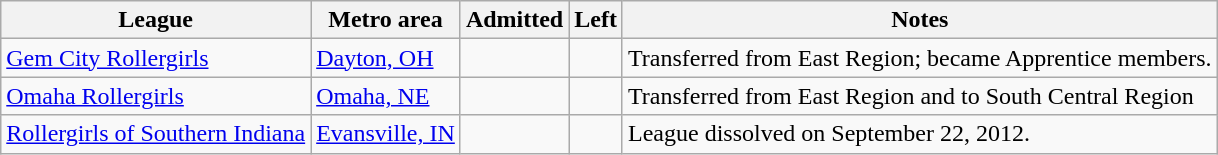<table class="wikitable sortable">
<tr>
<th>League</th>
<th>Metro area</th>
<th>Admitted</th>
<th>Left</th>
<th>Notes</th>
</tr>
<tr>
<td><a href='#'>Gem City Rollergirls</a></td>
<td><a href='#'>Dayton, OH</a></td>
<td></td>
<td></td>
<td>Transferred from East Region; became Apprentice members.</td>
</tr>
<tr>
<td><a href='#'>Omaha Rollergirls</a></td>
<td><a href='#'>Omaha, NE</a></td>
<td></td>
<td></td>
<td>Transferred from East Region and to South Central Region</td>
</tr>
<tr>
<td><a href='#'>Rollergirls of Southern Indiana</a></td>
<td><a href='#'>Evansville, IN</a></td>
<td></td>
<td></td>
<td>League dissolved on September 22, 2012.</td>
</tr>
</table>
